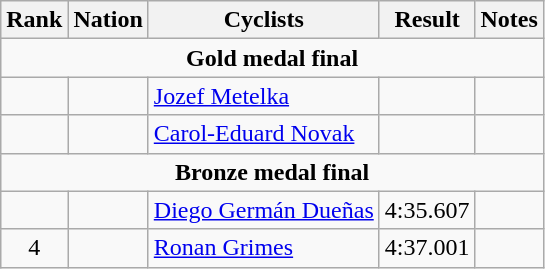<table class="wikitable sortable" style="text-align:center;">
<tr>
<th>Rank</th>
<th>Nation</th>
<th class="unsortable">Cyclists</th>
<th>Result</th>
<th class="unsortable">Notes</th>
</tr>
<tr>
<td colspan=5><strong>Gold medal final</strong></td>
</tr>
<tr>
<td></td>
<td></td>
<td align=left><a href='#'>Jozef Metelka</a></td>
<td></td>
<td></td>
</tr>
<tr>
<td></td>
<td></td>
<td align=left><a href='#'>Carol-Eduard Novak</a></td>
<td></td>
<td></td>
</tr>
<tr>
<td colspan=5><strong>Bronze medal final</strong></td>
</tr>
<tr>
<td></td>
<td></td>
<td align=left><a href='#'>Diego Germán Dueñas</a></td>
<td>4:35.607</td>
<td></td>
</tr>
<tr>
<td>4</td>
<td></td>
<td align=left><a href='#'>Ronan Grimes</a></td>
<td>4:37.001</td>
<td></td>
</tr>
</table>
